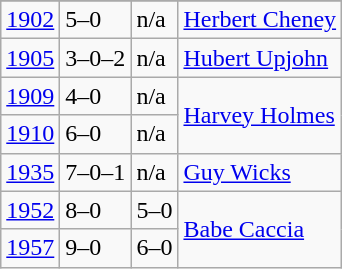<table class="wikitable">
<tr>
</tr>
<tr>
<td><a href='#'>1902</a></td>
<td>5–0</td>
<td>n/a</td>
<td><a href='#'>Herbert Cheney</a></td>
</tr>
<tr>
<td><a href='#'>1905</a></td>
<td>3–0–2</td>
<td>n/a</td>
<td><a href='#'>Hubert Upjohn</a></td>
</tr>
<tr>
<td><a href='#'>1909</a></td>
<td>4–0</td>
<td>n/a</td>
<td rowspan=2><a href='#'>Harvey Holmes</a></td>
</tr>
<tr>
<td><a href='#'>1910</a></td>
<td>6–0</td>
<td>n/a</td>
</tr>
<tr>
<td><a href='#'>1935</a></td>
<td>7–0–1</td>
<td>n/a</td>
<td><a href='#'>Guy Wicks</a></td>
</tr>
<tr>
<td><a href='#'>1952</a></td>
<td>8–0</td>
<td>5–0</td>
<td rowspan=2><a href='#'>Babe Caccia</a></td>
</tr>
<tr>
<td><a href='#'>1957</a></td>
<td>9–0</td>
<td>6–0</td>
</tr>
</table>
